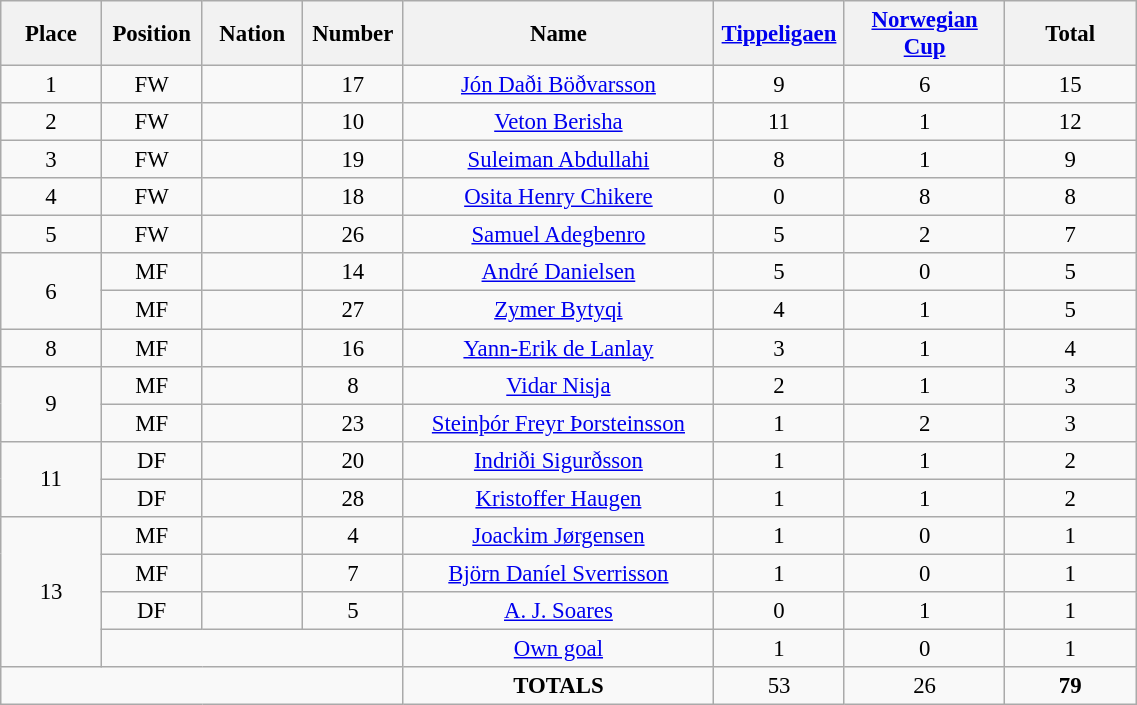<table class="wikitable" style="font-size: 95%; text-align: center;">
<tr>
<th width=60>Place</th>
<th width=60>Position</th>
<th width=60>Nation</th>
<th width=60>Number</th>
<th width=200>Name</th>
<th width=80><a href='#'>Tippeligaen</a></th>
<th width=100><a href='#'>Norwegian Cup</a></th>
<th width=80><strong>Total</strong></th>
</tr>
<tr>
<td>1</td>
<td>FW</td>
<td></td>
<td>17</td>
<td><a href='#'>Jón Daði Böðvarsson</a></td>
<td>9</td>
<td>6</td>
<td>15</td>
</tr>
<tr>
<td>2</td>
<td>FW</td>
<td></td>
<td>10</td>
<td><a href='#'>Veton Berisha</a></td>
<td>11</td>
<td>1</td>
<td>12</td>
</tr>
<tr>
<td>3</td>
<td>FW</td>
<td></td>
<td>19</td>
<td><a href='#'>Suleiman Abdullahi</a></td>
<td>8</td>
<td>1</td>
<td>9</td>
</tr>
<tr>
<td>4</td>
<td>FW</td>
<td></td>
<td>18</td>
<td><a href='#'>Osita Henry Chikere</a></td>
<td>0</td>
<td>8</td>
<td>8</td>
</tr>
<tr>
<td>5</td>
<td>FW</td>
<td></td>
<td>26</td>
<td><a href='#'>Samuel Adegbenro</a></td>
<td>5</td>
<td>2</td>
<td>7</td>
</tr>
<tr>
<td rowspan="2">6</td>
<td>MF</td>
<td></td>
<td>14</td>
<td><a href='#'>André Danielsen</a></td>
<td>5</td>
<td>0</td>
<td>5</td>
</tr>
<tr>
<td>MF</td>
<td></td>
<td>27</td>
<td><a href='#'>Zymer Bytyqi</a></td>
<td>4</td>
<td>1</td>
<td>5</td>
</tr>
<tr>
<td>8</td>
<td>MF</td>
<td></td>
<td>16</td>
<td><a href='#'>Yann-Erik de Lanlay</a></td>
<td>3</td>
<td>1</td>
<td>4</td>
</tr>
<tr>
<td rowspan="2">9</td>
<td>MF</td>
<td></td>
<td>8</td>
<td><a href='#'>Vidar Nisja</a></td>
<td>2</td>
<td>1</td>
<td>3</td>
</tr>
<tr>
<td>MF</td>
<td></td>
<td>23</td>
<td><a href='#'>Steinþór Freyr Þorsteinsson</a></td>
<td>1</td>
<td>2</td>
<td>3</td>
</tr>
<tr>
<td rowspan="2">11</td>
<td>DF</td>
<td></td>
<td>20</td>
<td><a href='#'>Indriði Sigurðsson</a></td>
<td>1</td>
<td>1</td>
<td>2</td>
</tr>
<tr>
<td>DF</td>
<td></td>
<td>28</td>
<td><a href='#'>Kristoffer Haugen</a></td>
<td>1</td>
<td>1</td>
<td>2</td>
</tr>
<tr>
<td rowspan="4">13</td>
<td>MF</td>
<td></td>
<td>4</td>
<td><a href='#'>Joackim Jørgensen</a></td>
<td>1</td>
<td>0</td>
<td>1</td>
</tr>
<tr>
<td>MF</td>
<td></td>
<td>7</td>
<td><a href='#'>Björn Daníel Sverrisson</a></td>
<td>1</td>
<td>0</td>
<td>1</td>
</tr>
<tr>
<td>DF</td>
<td></td>
<td>5</td>
<td><a href='#'>A. J. Soares</a></td>
<td>0</td>
<td>1</td>
<td>1</td>
</tr>
<tr>
<td colspan="3"></td>
<td><a href='#'>Own goal</a></td>
<td>1</td>
<td>0</td>
<td>1</td>
</tr>
<tr>
<td colspan="4"></td>
<td><strong>TOTALS</strong></td>
<td>53</td>
<td>26</td>
<td><strong>79</strong></td>
</tr>
</table>
